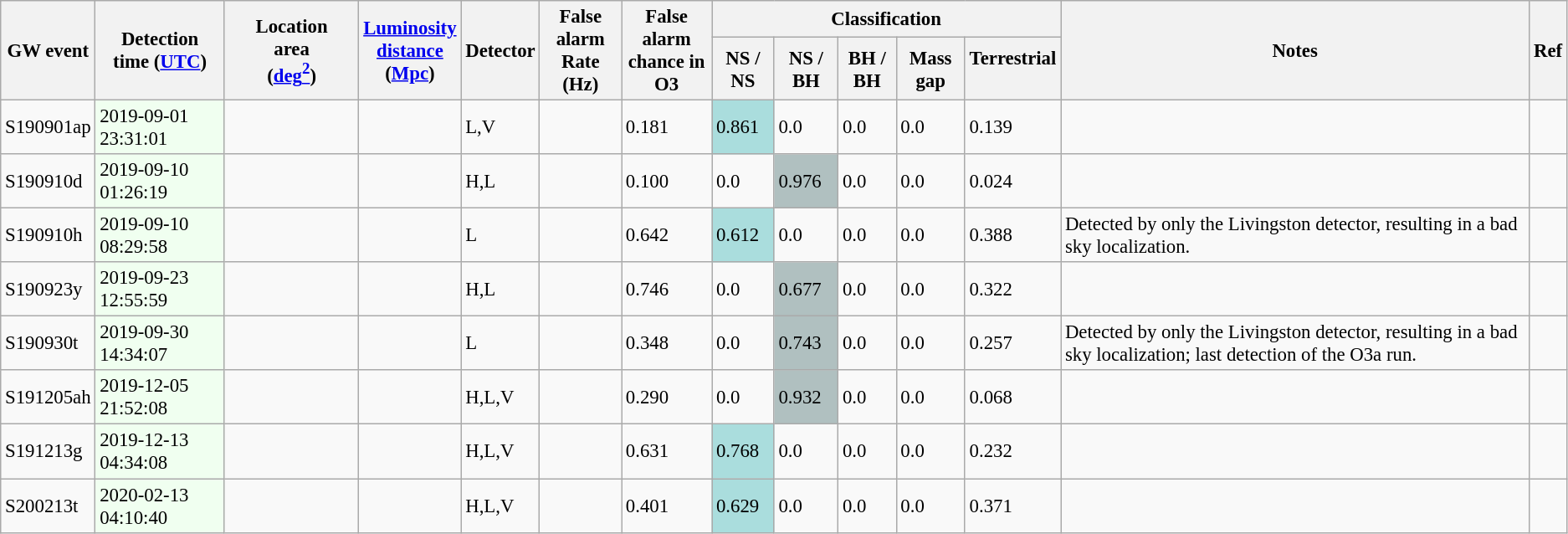<table class="wikitable sortable" style="font-size:95%">
<tr>
<th rowspan=2>GW event</th>
<th rowspan=2>Detection<br>time (<a href='#'>UTC</a>)<br></th>
<th rowspan=2 width=100>Location<br>area<br>(<a href='#'>deg<sup>2</sup></a>)</th>
<th rowspan=2><a href='#'>Luminosity<br>distance</a><br>(<a href='#'>Mpc</a>)</th>
<th rowspan=2>Detector<br></th>
<th rowspan=2>False alarm<br> Rate (Hz)</th>
<th rowspan=2>False alarm<br>chance in O3</th>
<th colspan=5>Classification<br></th>
<th rowspan=2 class=unsortable>Notes</th>
<th rowspan=2 class=unsortable>Ref</th>
</tr>
<tr>
<th>NS / NS<br></th>
<th>NS / BH<br></th>
<th>BH / BH<br></th>
<th>Mass gap<br></th>
<th>Terrestrial<br><br>
</th>
</tr>
<tr>
<td>S190901ap</td>
<td BGCOLOR="#f0fff0">2019-09-01<br>23:31:01<br></td>
<td></td>
<td></td>
<td>L,V</td>
<td></td>
<td>0.181</td>
<td bgcolor=AADDDD>0.861</td>
<td>0.0</td>
<td>0.0</td>
<td>0.0</td>
<td>0.139</td>
<td></td>
<td></td>
</tr>
<tr>
<td>S190910d</td>
<td BGCOLOR="#f0fff0">2019-09-10<br>01:26:19<br></td>
<td></td>
<td></td>
<td>H,L</td>
<td></td>
<td>0.100</td>
<td>0.0</td>
<td bgcolor=B0C0C0>0.976</td>
<td>0.0</td>
<td>0.0</td>
<td>0.024</td>
<td></td>
<td></td>
</tr>
<tr>
<td>S190910h</td>
<td BGCOLOR="#f0fff0">2019-09-10<br>08:29:58<br></td>
<td></td>
<td></td>
<td>L</td>
<td></td>
<td>0.642</td>
<td bgcolor=AADDDD>0.612</td>
<td>0.0</td>
<td>0.0</td>
<td>0.0</td>
<td>0.388</td>
<td>Detected by only the Livingston detector, resulting in a bad sky localization.</td>
<td></td>
</tr>
<tr>
<td>S190923y</td>
<td BGCOLOR="#f0fff0">2019-09-23 12:55:59<br></td>
<td></td>
<td></td>
<td>H,L</td>
<td></td>
<td>0.746</td>
<td>0.0</td>
<td bgcolor=B0C0C0>0.677</td>
<td>0.0</td>
<td>0.0</td>
<td>0.322</td>
<td></td>
<td></td>
</tr>
<tr>
<td>S190930t</td>
<td BGCOLOR="#f0fff0">2019-09-30 14:34:07<br></td>
<td></td>
<td></td>
<td>L</td>
<td></td>
<td>0.348</td>
<td>0.0</td>
<td bgcolor=B0C0C0>0.743</td>
<td>0.0</td>
<td>0.0</td>
<td>0.257</td>
<td>Detected by only the Livingston detector, resulting in a bad sky localization; last detection of the O3a run.</td>
<td></td>
</tr>
<tr>
<td>S191205ah</td>
<td BGCOLOR="#f0fff0">2019-12-05 21:52:08<br></td>
<td></td>
<td></td>
<td>H,L,V</td>
<td></td>
<td>0.290</td>
<td>0.0</td>
<td bgcolor=B0C0C0>0.932</td>
<td>0.0</td>
<td>0.0</td>
<td>0.068</td>
<td></td>
<td></td>
</tr>
<tr>
<td>S191213g</td>
<td BGCOLOR="#f0fff0">2019-12-13 04:34:08<br></td>
<td></td>
<td></td>
<td>H,L,V</td>
<td></td>
<td>0.631</td>
<td bgcolor=AADDDD>0.768</td>
<td>0.0</td>
<td>0.0</td>
<td>0.0</td>
<td>0.232</td>
<td></td>
<td></td>
</tr>
<tr>
<td>S200213t</td>
<td BGCOLOR="#f0fff0">2020-02-13 04:10:40<br></td>
<td></td>
<td></td>
<td>H,L,V</td>
<td></td>
<td>0.401</td>
<td bgcolor=AADDDD>0.629</td>
<td>0.0</td>
<td>0.0</td>
<td>0.0</td>
<td>0.371</td>
<td></td>
<td></td>
</tr>
</table>
